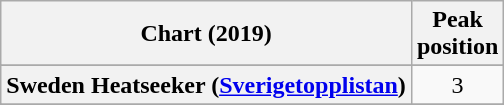<table class="wikitable sortable plainrowheaders" style="text-align:center">
<tr>
<th scope="col">Chart (2019)</th>
<th scope="col">Peak<br>position</th>
</tr>
<tr>
</tr>
<tr>
</tr>
<tr>
</tr>
<tr>
</tr>
<tr>
</tr>
<tr>
</tr>
<tr>
<th scope="row">Sweden Heatseeker (<a href='#'>Sverigetopplistan</a>)</th>
<td>3</td>
</tr>
<tr>
</tr>
<tr>
</tr>
</table>
